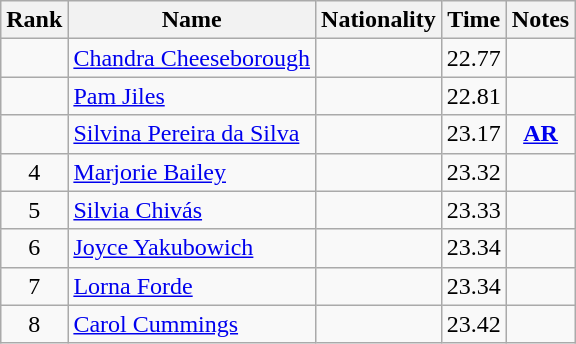<table class="wikitable sortable" style="text-align:center">
<tr>
<th>Rank</th>
<th>Name</th>
<th>Nationality</th>
<th>Time</th>
<th>Notes</th>
</tr>
<tr>
<td></td>
<td align=left><a href='#'>Chandra Cheeseborough</a></td>
<td align=left></td>
<td>22.77</td>
<td></td>
</tr>
<tr>
<td></td>
<td align=left><a href='#'>Pam Jiles</a></td>
<td align=left></td>
<td>22.81</td>
<td></td>
</tr>
<tr>
<td></td>
<td align=left><a href='#'>Silvina Pereira da Silva</a></td>
<td align=left></td>
<td>23.17</td>
<td><strong><a href='#'>AR</a></strong></td>
</tr>
<tr>
<td>4</td>
<td align=left><a href='#'>Marjorie Bailey</a></td>
<td align=left></td>
<td>23.32</td>
<td></td>
</tr>
<tr>
<td>5</td>
<td align=left><a href='#'>Silvia Chivás</a></td>
<td align=left></td>
<td>23.33</td>
<td></td>
</tr>
<tr>
<td>6</td>
<td align=left><a href='#'>Joyce Yakubowich</a></td>
<td align=left></td>
<td>23.34</td>
<td></td>
</tr>
<tr>
<td>7</td>
<td align=left><a href='#'>Lorna Forde</a></td>
<td align=left></td>
<td>23.34</td>
<td></td>
</tr>
<tr>
<td>8</td>
<td align=left><a href='#'>Carol Cummings</a></td>
<td align=left></td>
<td>23.42</td>
<td></td>
</tr>
</table>
